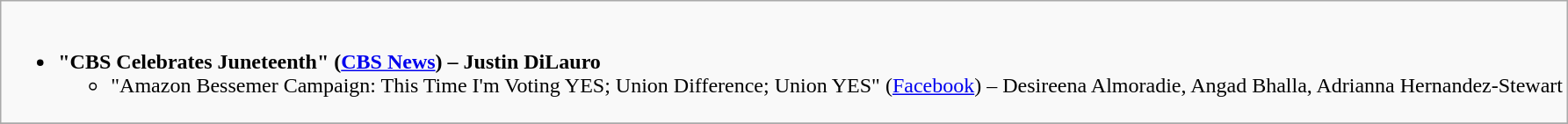<table class="wikitable">
<tr>
<td style="vertical-align:top;"><br><ul><li><strong>"CBS Celebrates Juneteenth" (<a href='#'>CBS News</a>) – Justin DiLauro</strong><ul><li>"Amazon Bessemer Campaign: This Time I'm Voting YES; Union Difference; Union YES" (<a href='#'>Facebook</a>) – Desireena Almoradie, Angad Bhalla, Adrianna Hernandez-Stewart</li></ul></li></ul></td>
</tr>
<tr>
</tr>
</table>
